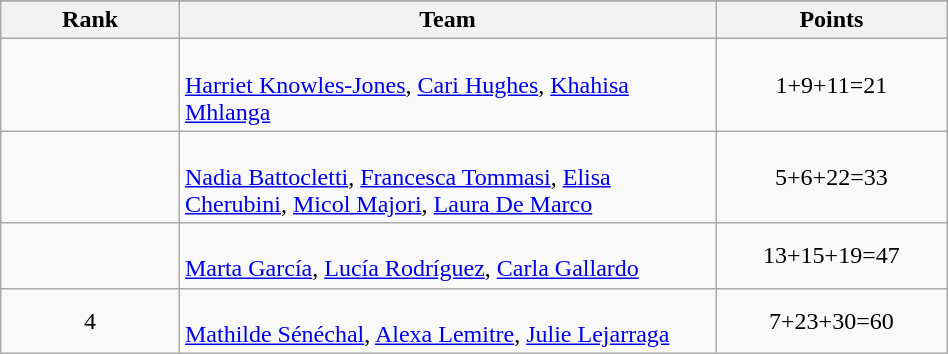<table class="wikitable" style="text-align:center;" width="50%">
<tr>
</tr>
<tr>
<th width=10%>Rank</th>
<th width=30%>Team</th>
<th width=10%>Points</th>
</tr>
<tr>
<td></td>
<td align=left><br><a href='#'>Harriet Knowles-Jones</a>, <a href='#'>Cari Hughes</a>, <a href='#'>Khahisa Mhlanga</a></td>
<td>1+9+11=21</td>
</tr>
<tr>
<td></td>
<td align=left><br><a href='#'>Nadia Battocletti</a>, <a href='#'>Francesca Tommasi</a>, <a href='#'>Elisa Cherubini</a>, <a href='#'>Micol Majori</a>, <a href='#'>Laura De Marco</a></td>
<td>5+6+22=33</td>
</tr>
<tr>
<td></td>
<td align=left><br><a href='#'>Marta García</a>, <a href='#'>Lucía Rodríguez</a>, <a href='#'>Carla Gallardo</a></td>
<td>13+15+19=47</td>
</tr>
<tr>
<td>4</td>
<td align=left><br><a href='#'>Mathilde Sénéchal</a>, <a href='#'>Alexa Lemitre</a>, <a href='#'>Julie Lejarraga</a></td>
<td>7+23+30=60</td>
</tr>
</table>
